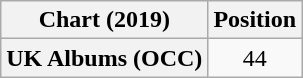<table class="wikitable plainrowheaders" style="text-align:center">
<tr>
<th scope="col">Chart (2019)</th>
<th scope="col">Position</th>
</tr>
<tr>
<th scope="row">UK Albums (OCC)</th>
<td>44</td>
</tr>
</table>
